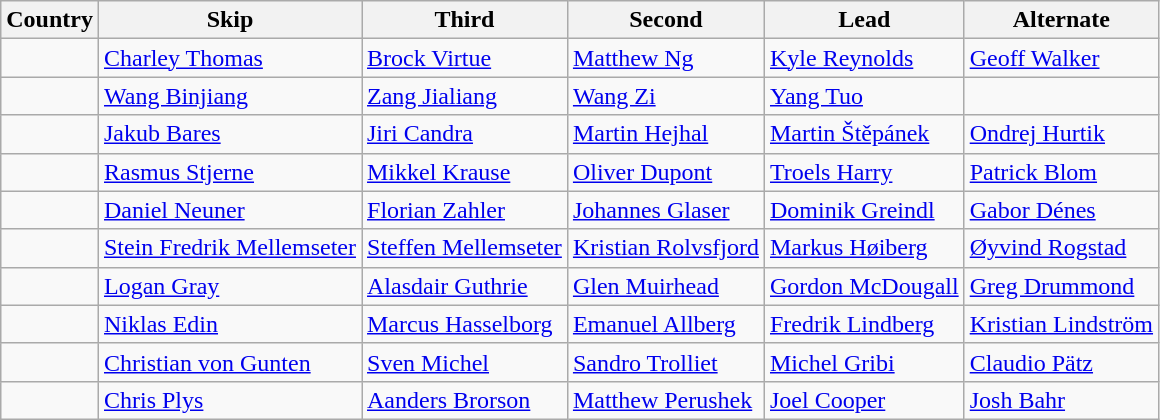<table class="wikitable">
<tr>
<th>Country</th>
<th>Skip</th>
<th>Third</th>
<th>Second</th>
<th>Lead</th>
<th>Alternate</th>
</tr>
<tr>
<td></td>
<td><a href='#'>Charley Thomas</a></td>
<td><a href='#'>Brock Virtue</a></td>
<td><a href='#'>Matthew Ng</a></td>
<td><a href='#'>Kyle Reynolds</a></td>
<td><a href='#'>Geoff Walker</a></td>
</tr>
<tr>
<td></td>
<td><a href='#'>Wang Binjiang</a></td>
<td><a href='#'>Zang Jialiang</a></td>
<td><a href='#'>Wang Zi</a></td>
<td><a href='#'>Yang Tuo</a></td>
<td></td>
</tr>
<tr>
<td></td>
<td><a href='#'>Jakub Bares</a></td>
<td><a href='#'>Jiri Candra</a></td>
<td><a href='#'>Martin Hejhal</a></td>
<td><a href='#'>Martin Štěpánek</a></td>
<td><a href='#'>Ondrej Hurtik</a></td>
</tr>
<tr>
<td></td>
<td><a href='#'>Rasmus Stjerne</a></td>
<td><a href='#'>Mikkel Krause</a></td>
<td><a href='#'>Oliver Dupont</a></td>
<td><a href='#'>Troels Harry</a></td>
<td><a href='#'>Patrick Blom</a></td>
</tr>
<tr>
<td></td>
<td><a href='#'>Daniel Neuner</a></td>
<td><a href='#'>Florian Zahler</a></td>
<td><a href='#'>Johannes Glaser</a></td>
<td><a href='#'>Dominik Greindl</a></td>
<td><a href='#'>Gabor Dénes</a></td>
</tr>
<tr>
<td></td>
<td><a href='#'>Stein Fredrik Mellemseter</a></td>
<td><a href='#'>Steffen Mellemseter</a></td>
<td><a href='#'>Kristian Rolvsfjord</a></td>
<td><a href='#'>Markus Høiberg</a></td>
<td><a href='#'>Øyvind Rogstad</a></td>
</tr>
<tr>
<td></td>
<td><a href='#'>Logan Gray</a></td>
<td><a href='#'>Alasdair Guthrie</a></td>
<td><a href='#'>Glen Muirhead</a></td>
<td><a href='#'>Gordon McDougall</a></td>
<td><a href='#'>Greg Drummond</a></td>
</tr>
<tr>
<td></td>
<td><a href='#'>Niklas Edin</a></td>
<td><a href='#'>Marcus Hasselborg</a></td>
<td><a href='#'>Emanuel Allberg</a></td>
<td><a href='#'>Fredrik Lindberg</a></td>
<td><a href='#'>Kristian Lindström</a></td>
</tr>
<tr>
<td></td>
<td><a href='#'>Christian von Gunten</a></td>
<td><a href='#'>Sven Michel</a></td>
<td><a href='#'>Sandro Trolliet</a></td>
<td><a href='#'>Michel Gribi</a></td>
<td><a href='#'>Claudio Pätz</a></td>
</tr>
<tr>
<td></td>
<td><a href='#'>Chris Plys</a></td>
<td><a href='#'>Aanders Brorson</a></td>
<td><a href='#'>Matthew Perushek</a></td>
<td><a href='#'>Joel Cooper</a></td>
<td><a href='#'>Josh Bahr</a></td>
</tr>
</table>
